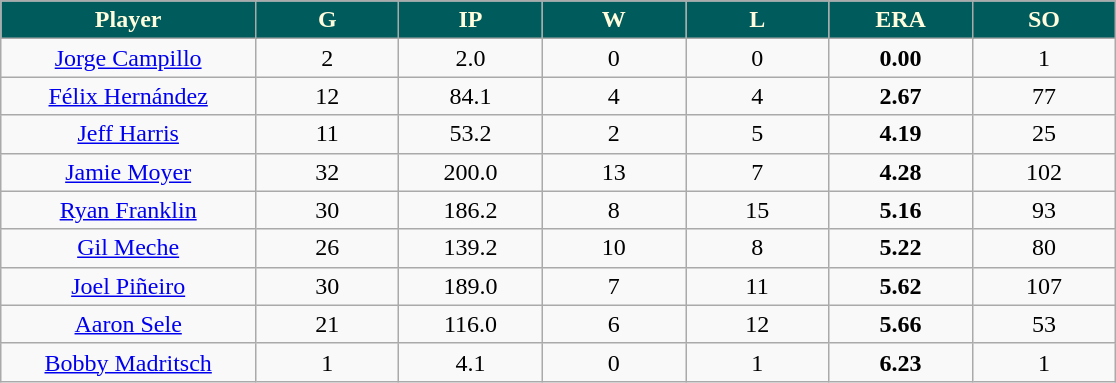<table class="wikitable sortable">
<tr>
<th style=" background:#005c5c; color:#FFFDDD;" width="16%">Player</th>
<th style=" background:#005c5c; color:#FFFDDD;" width="9%">G</th>
<th style=" background:#005c5c; color:#FFFDDD;" width="9%">IP</th>
<th style=" background:#005c5c; color:#FFFDDD;" width="9%">W</th>
<th style=" background:#005c5c; color:#FFFDDD;" width="9%">L</th>
<th style=" background:#005c5c; color:#FFFDDD;" width="9%">ERA</th>
<th style=" background:#005c5c; color:#FFFDDD;" width="9%">SO</th>
</tr>
<tr align="center">
<td><a href='#'>Jorge Campillo</a></td>
<td>2</td>
<td>2.0</td>
<td>0</td>
<td>0</td>
<td><strong>0.00</strong></td>
<td>1</td>
</tr>
<tr align=center>
<td><a href='#'>Félix Hernández</a></td>
<td>12</td>
<td>84.1</td>
<td>4</td>
<td>4</td>
<td><strong>2.67</strong></td>
<td>77</td>
</tr>
<tr align="center">
<td><a href='#'>Jeff Harris</a></td>
<td>11</td>
<td>53.2</td>
<td>2</td>
<td>5</td>
<td><strong>4.19</strong></td>
<td>25</td>
</tr>
<tr align=center>
<td><a href='#'>Jamie Moyer</a></td>
<td>32</td>
<td>200.0</td>
<td>13</td>
<td>7</td>
<td><strong>4.28</strong></td>
<td>102</td>
</tr>
<tr align="center">
<td><a href='#'>Ryan Franklin</a></td>
<td>30</td>
<td>186.2</td>
<td>8</td>
<td>15</td>
<td><strong>5.16</strong></td>
<td>93</td>
</tr>
<tr align="center">
<td><a href='#'>Gil Meche</a></td>
<td>26</td>
<td>139.2</td>
<td>10</td>
<td>8</td>
<td><strong>5.22</strong></td>
<td>80</td>
</tr>
<tr align="center">
<td><a href='#'>Joel Piñeiro</a></td>
<td>30</td>
<td>189.0</td>
<td>7</td>
<td>11</td>
<td><strong>5.62</strong></td>
<td>107</td>
</tr>
<tr align="center">
<td><a href='#'>Aaron Sele</a></td>
<td>21</td>
<td>116.0</td>
<td>6</td>
<td>12</td>
<td><strong>5.66</strong></td>
<td>53</td>
</tr>
<tr align=center>
<td><a href='#'>Bobby Madritsch</a></td>
<td>1</td>
<td>4.1</td>
<td>0</td>
<td>1</td>
<td><strong>6.23</strong></td>
<td>1</td>
</tr>
</table>
